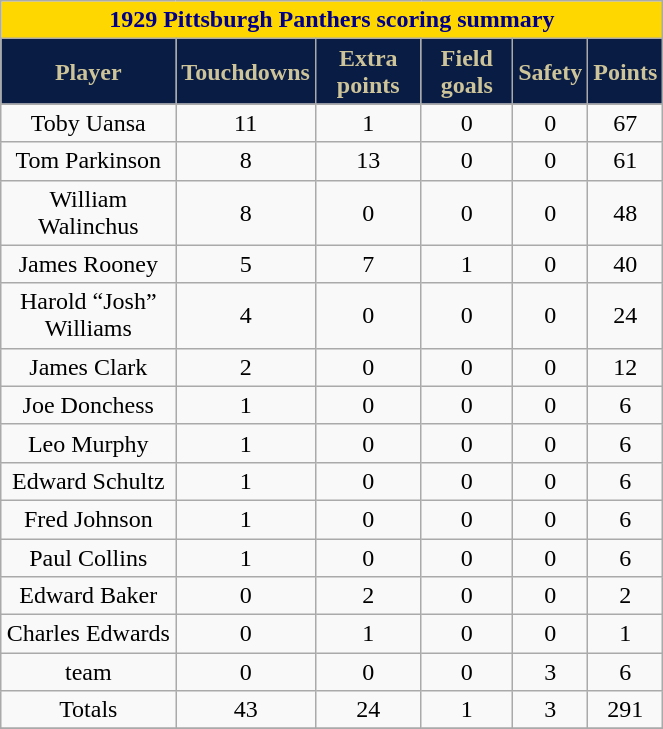<table class="wikitable" width="35%">
<tr>
<th colspan="10" style="background:gold; color:darkblue; text-align: center;"><strong>1929 Pittsburgh Panthers scoring summary</strong></th>
</tr>
<tr align="center"  style="background:#091C44;color:#CEC499;">
<td><strong>Player</strong></td>
<td><strong>Touchdowns</strong></td>
<td><strong>Extra points</strong></td>
<td><strong>Field goals</strong></td>
<td><strong>Safety</strong></td>
<td><strong>Points</strong></td>
</tr>
<tr align="center" bgcolor="">
<td>Toby Uansa</td>
<td>11</td>
<td>1</td>
<td>0</td>
<td>0</td>
<td>67</td>
</tr>
<tr align="center" bgcolor="">
<td>Tom Parkinson</td>
<td>8</td>
<td>13</td>
<td>0</td>
<td>0</td>
<td>61</td>
</tr>
<tr align="center" bgcolor="">
<td>William Walinchus</td>
<td>8</td>
<td>0</td>
<td>0</td>
<td>0</td>
<td>48</td>
</tr>
<tr align="center" bgcolor="">
<td>James Rooney</td>
<td>5</td>
<td>7</td>
<td>1</td>
<td>0</td>
<td>40</td>
</tr>
<tr align="center" bgcolor="">
<td>Harold “Josh” Williams</td>
<td>4</td>
<td>0</td>
<td>0</td>
<td>0</td>
<td>24</td>
</tr>
<tr align="center" bgcolor="">
<td>James Clark</td>
<td>2</td>
<td>0</td>
<td>0</td>
<td>0</td>
<td>12</td>
</tr>
<tr align="center" bgcolor="">
<td>Joe Donchess</td>
<td>1</td>
<td>0</td>
<td>0</td>
<td>0</td>
<td>6</td>
</tr>
<tr align="center" bgcolor="">
<td>Leo Murphy</td>
<td>1</td>
<td>0</td>
<td>0</td>
<td>0</td>
<td>6</td>
</tr>
<tr align="center" bgcolor="">
<td>Edward Schultz</td>
<td>1</td>
<td>0</td>
<td>0</td>
<td>0</td>
<td>6</td>
</tr>
<tr align="center" bgcolor="">
<td>Fred Johnson</td>
<td>1</td>
<td>0</td>
<td>0</td>
<td>0</td>
<td>6</td>
</tr>
<tr align="center" bgcolor="">
<td>Paul Collins</td>
<td>1</td>
<td>0</td>
<td>0</td>
<td>0</td>
<td>6</td>
</tr>
<tr align="center" bgcolor="">
<td>Edward Baker</td>
<td>0</td>
<td>2</td>
<td>0</td>
<td>0</td>
<td>2</td>
</tr>
<tr align="center" bgcolor="">
<td>Charles Edwards</td>
<td>0</td>
<td>1</td>
<td>0</td>
<td>0</td>
<td>1</td>
</tr>
<tr align="center" bgcolor="">
<td>team</td>
<td>0</td>
<td>0</td>
<td>0</td>
<td>3</td>
<td>6</td>
</tr>
<tr align="center" bgcolor="">
<td>Totals</td>
<td>43</td>
<td>24</td>
<td>1</td>
<td>3</td>
<td>291</td>
</tr>
<tr align="center" bgcolor="">
</tr>
</table>
